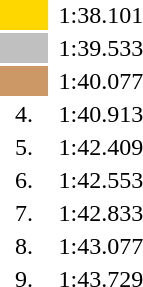<table style="text-align:center">
<tr>
<td width=30 bgcolor=gold></td>
<td align=left></td>
<td>1:38.101</td>
</tr>
<tr>
<td bgcolor=silver></td>
<td align=left></td>
<td>1:39.533</td>
</tr>
<tr>
<td bgcolor=cc9966></td>
<td align=left></td>
<td>1:40.077</td>
</tr>
<tr>
<td>4.</td>
<td align=left></td>
<td>1:40.913</td>
</tr>
<tr>
<td>5.</td>
<td align=left></td>
<td>1:42.409</td>
</tr>
<tr>
<td>6.</td>
<td align=left></td>
<td>1:42.553</td>
</tr>
<tr>
<td>7.</td>
<td align=left></td>
<td>1:42.833</td>
</tr>
<tr>
<td>8.</td>
<td align=left></td>
<td>1:43.077</td>
</tr>
<tr>
<td>9.</td>
<td align=left></td>
<td>1:43.729</td>
</tr>
</table>
